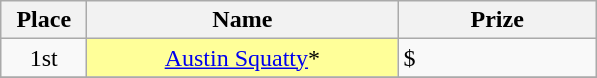<table class="wikitable">
<tr>
<th width="50">Place</th>
<th width="200">Name</th>
<th width="125">Prize</th>
</tr>
<tr>
<td align = "center">1st</td>
<td align = "center" bgcolor="#FFFF99"><a href='#'>Austin Squatty</a>*</td>
<td>$</td>
</tr>
<tr>
</tr>
</table>
